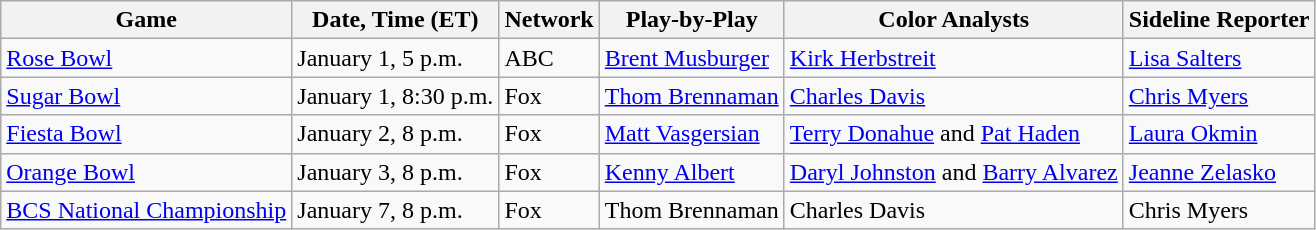<table class="wikitable">
<tr>
<th>Game</th>
<th>Date, Time (ET)</th>
<th>Network</th>
<th>Play-by-Play</th>
<th>Color Analysts</th>
<th>Sideline Reporter</th>
</tr>
<tr>
<td><a href='#'>Rose Bowl</a></td>
<td>January 1, 5 p.m.</td>
<td>ABC</td>
<td><a href='#'>Brent Musburger</a></td>
<td><a href='#'>Kirk Herbstreit</a></td>
<td><a href='#'>Lisa Salters</a></td>
</tr>
<tr>
<td><a href='#'>Sugar Bowl</a></td>
<td>January 1, 8:30 p.m.</td>
<td>Fox</td>
<td><a href='#'>Thom Brennaman</a></td>
<td><a href='#'>Charles Davis</a></td>
<td><a href='#'>Chris Myers</a></td>
</tr>
<tr>
<td><a href='#'>Fiesta Bowl</a></td>
<td>January 2, 8 p.m.</td>
<td>Fox</td>
<td><a href='#'>Matt Vasgersian</a></td>
<td><a href='#'>Terry Donahue</a> and <a href='#'>Pat Haden</a></td>
<td><a href='#'>Laura Okmin</a></td>
</tr>
<tr>
<td><a href='#'>Orange Bowl</a></td>
<td>January 3, 8 p.m.</td>
<td>Fox</td>
<td><a href='#'>Kenny Albert</a></td>
<td><a href='#'>Daryl Johnston</a> and <a href='#'>Barry Alvarez</a></td>
<td><a href='#'>Jeanne Zelasko</a></td>
</tr>
<tr>
<td><a href='#'>BCS National Championship</a></td>
<td>January 7, 8 p.m.</td>
<td>Fox</td>
<td>Thom Brennaman</td>
<td>Charles Davis</td>
<td>Chris Myers</td>
</tr>
</table>
